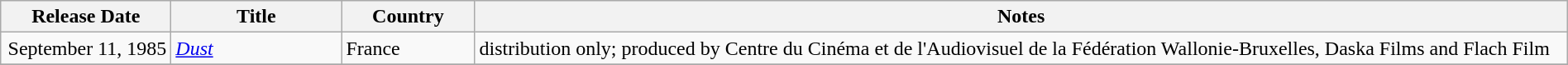<table class="wikitable sortable" style="width:100%;">
<tr>
<th scope="col" style=width:130px;">Release Date</th>
<th scope="col" style=width:130px;">Title</th>
<th scope="col" style=width:100px;">Country</th>
<th>Notes</th>
</tr>
<tr>
<td style="text-align:right;">September 11, 1985</td>
<td><em><a href='#'>Dust</a></em></td>
<td>France</td>
<td>distribution only; produced by Centre du Cinéma et de l'Audiovisuel de la Fédération Wallonie-Bruxelles, Daska Films and Flach Film</td>
</tr>
<tr>
</tr>
</table>
